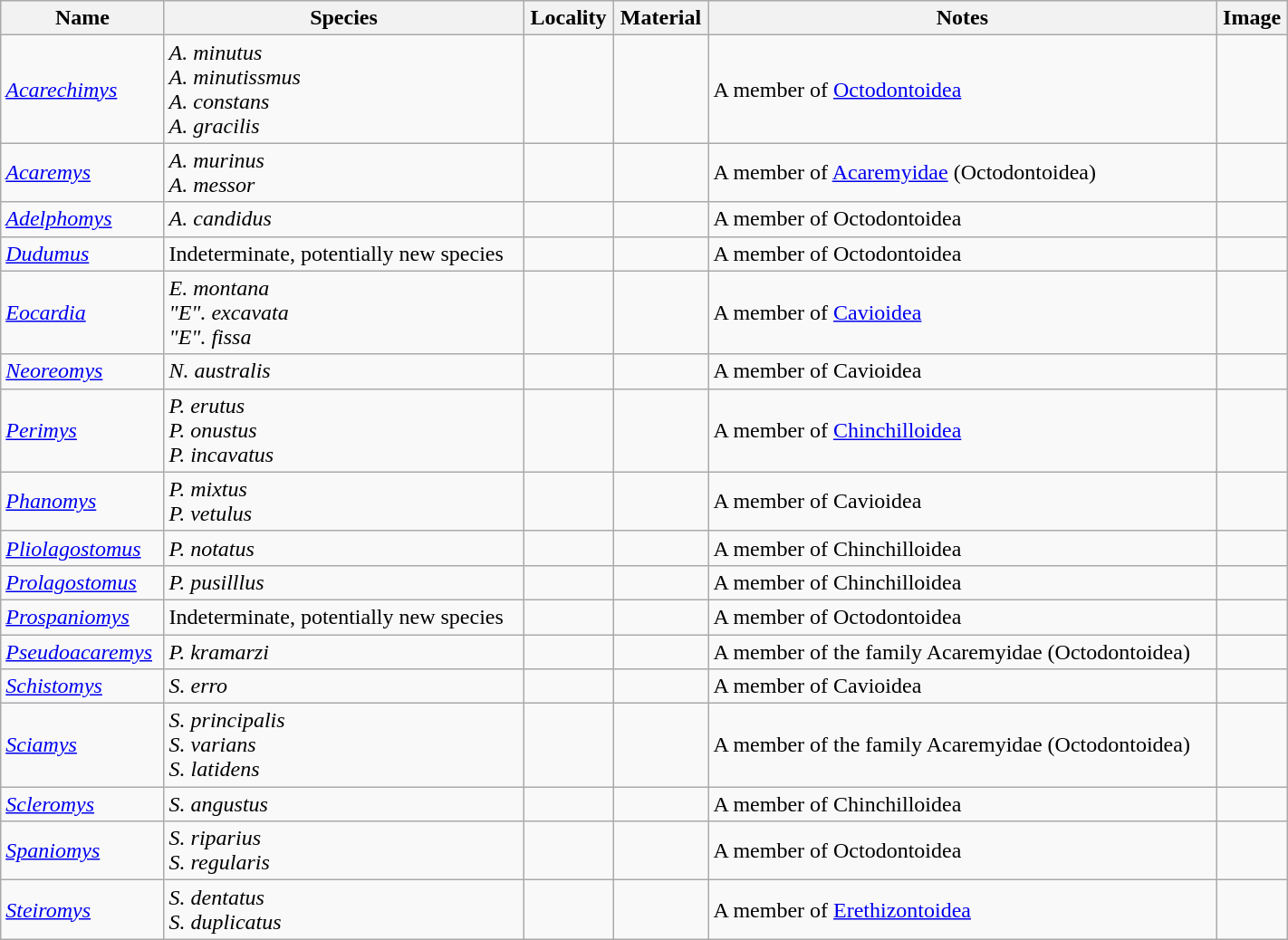<table class="wikitable" align="center" width="75%">
<tr>
<th>Name</th>
<th>Species</th>
<th>Locality</th>
<th>Material</th>
<th>Notes</th>
<th>Image</th>
</tr>
<tr>
<td><em><a href='#'>Acarechimys</a></em></td>
<td><em>A. minutus</em><br><em>A. minutissmus</em><br><em>A. constans</em><br><em>A. gracilis</em></td>
<td></td>
<td></td>
<td>A member of <a href='#'>Octodontoidea</a></td>
<td></td>
</tr>
<tr>
<td><em><a href='#'>Acaremys</a></em></td>
<td><em>A. murinus</em><br><em>A. messor</em></td>
<td></td>
<td></td>
<td>A member of <a href='#'>Acaremyidae</a> (Octodontoidea)</td>
<td></td>
</tr>
<tr>
<td><em><a href='#'>Adelphomys</a></em></td>
<td><em>A. candidus</em></td>
<td></td>
<td></td>
<td>A member of Octodontoidea</td>
<td></td>
</tr>
<tr>
<td><em><a href='#'>Dudumus</a></em></td>
<td>Indeterminate, potentially new species</td>
<td></td>
<td></td>
<td>A member of Octodontoidea</td>
<td></td>
</tr>
<tr>
<td><em><a href='#'>Eocardia</a></em></td>
<td><em>E. montana</em><br><em>"E". excavata</em><br><em>"E". fissa</em></td>
<td></td>
<td></td>
<td>A member of <a href='#'>Cavioidea</a></td>
<td></td>
</tr>
<tr>
<td><em><a href='#'>Neoreomys</a></em></td>
<td><em>N. australis</em></td>
<td></td>
<td></td>
<td>A member of Cavioidea</td>
<td></td>
</tr>
<tr>
<td><em><a href='#'>Perimys</a></em></td>
<td><em>P. erutus</em><br><em>P. onustus</em><br><em>P. incavatus</em></td>
<td></td>
<td></td>
<td>A member of <a href='#'>Chinchilloidea</a></td>
<td></td>
</tr>
<tr>
<td><em><a href='#'>Phanomys</a></em></td>
<td><em>P. mixtus</em><br><em>P. vetulus</em></td>
<td></td>
<td></td>
<td>A member of Cavioidea</td>
<td></td>
</tr>
<tr>
<td><em><a href='#'>Pliolagostomus</a></em></td>
<td><em>P. notatus</em></td>
<td></td>
<td></td>
<td>A member of Chinchilloidea</td>
<td></td>
</tr>
<tr>
<td><em><a href='#'>Prolagostomus</a></em></td>
<td><em>P. pusilllus</em></td>
<td></td>
<td></td>
<td>A member of Chinchilloidea</td>
<td></td>
</tr>
<tr>
<td><em><a href='#'>Prospaniomys</a></em></td>
<td>Indeterminate, potentially new species</td>
<td></td>
<td></td>
<td>A member of Octodontoidea</td>
<td></td>
</tr>
<tr>
<td><em><a href='#'>Pseudoacaremys</a></em></td>
<td><em>P. kramarzi</em></td>
<td></td>
<td></td>
<td>A member of the family Acaremyidae (Octodontoidea)</td>
<td></td>
</tr>
<tr>
<td><em><a href='#'>Schistomys</a></em></td>
<td><em>S. erro</em></td>
<td></td>
<td></td>
<td>A member of Cavioidea</td>
<td></td>
</tr>
<tr>
<td><em><a href='#'>Sciamys</a></em></td>
<td><em>S. principalis</em><br><em>S. varians</em><br><em>S. latidens</em></td>
<td></td>
<td></td>
<td>A member of the family Acaremyidae (Octodontoidea)</td>
<td></td>
</tr>
<tr>
<td><em><a href='#'>Scleromys</a></em></td>
<td><em>S. angustus</em></td>
<td></td>
<td></td>
<td>A member of Chinchilloidea</td>
<td></td>
</tr>
<tr>
<td><em><a href='#'>Spaniomys</a></em></td>
<td><em>S. riparius</em><br><em>S. regularis</em></td>
<td></td>
<td></td>
<td>A member of Octodontoidea</td>
<td></td>
</tr>
<tr>
<td><em><a href='#'>Steiromys</a></em></td>
<td><em>S. dentatus</em><br><em>S. duplicatus</em></td>
<td></td>
<td></td>
<td>A member of <a href='#'>Erethizontoidea</a></td>
<td></td>
</tr>
</table>
